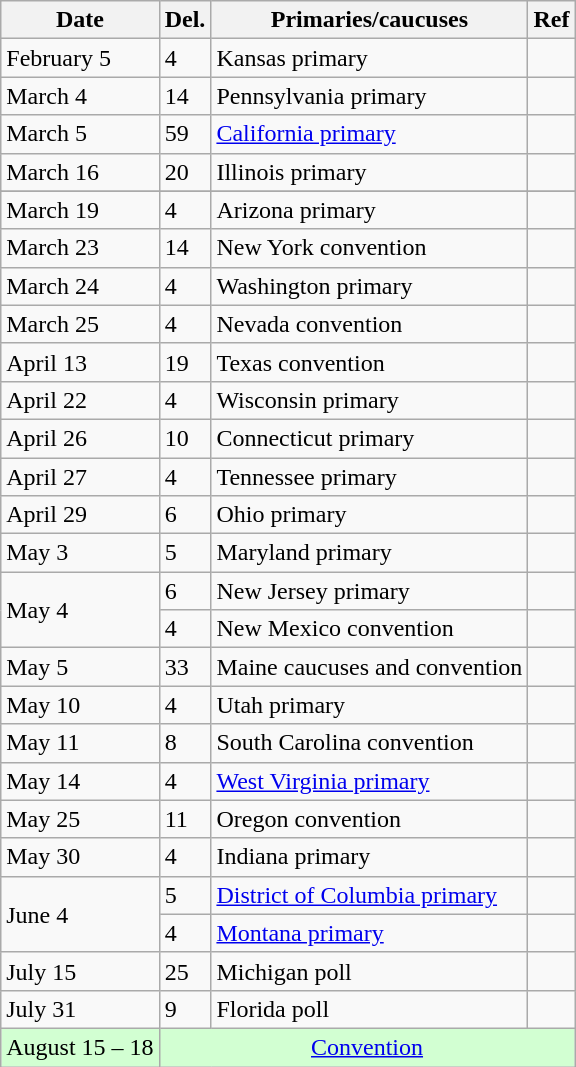<table class="wikitable">
<tr>
<th>Date</th>
<th>Del.</th>
<th>Primaries/caucuses</th>
<th>Ref</th>
</tr>
<tr>
<td>February 5</td>
<td>4</td>
<td>Kansas primary<br></td>
<td></td>
</tr>
<tr>
<td>March 4</td>
<td>14</td>
<td>Pennsylvania primary<br></td>
<td></td>
</tr>
<tr>
<td>March 5</td>
<td>59</td>
<td><a href='#'>California primary</a><br></td>
<td></td>
</tr>
<tr>
<td>March 16</td>
<td>20</td>
<td>Illinois primary<br></td>
<td></td>
</tr>
<tr>
</tr>
<tr>
<td>March 19</td>
<td>4</td>
<td>Arizona primary<br></td>
<td></td>
</tr>
<tr>
<td>March 23</td>
<td>14</td>
<td>New York convention</td>
<td></td>
</tr>
<tr>
<td>March 24</td>
<td>4</td>
<td>Washington primary<br></td>
<td></td>
</tr>
<tr>
<td>March 25</td>
<td>4</td>
<td>Nevada convention</td>
<td></td>
</tr>
<tr>
<td>April 13</td>
<td>19</td>
<td>Texas convention</td>
<td></td>
</tr>
<tr>
<td>April 22</td>
<td>4</td>
<td>Wisconsin primary<br></td>
<td></td>
</tr>
<tr>
<td>April 26</td>
<td>10</td>
<td>Connecticut primary<br></td>
<td></td>
</tr>
<tr>
<td>April 27</td>
<td>4</td>
<td>Tennessee primary<br></td>
<td></td>
</tr>
<tr>
<td>April 29</td>
<td>6</td>
<td>Ohio primary <br></td>
<td></td>
</tr>
<tr>
<td>May 3</td>
<td>5</td>
<td>Maryland primary <br></td>
<td></td>
</tr>
<tr>
<td rowspan=2>May 4</td>
<td>6</td>
<td>New Jersey primary <br></td>
<td></td>
</tr>
<tr>
<td>4</td>
<td>New Mexico convention</td>
<td></td>
</tr>
<tr>
<td>May 5</td>
<td>33</td>
<td>Maine caucuses and convention</td>
<td></td>
</tr>
<tr>
<td>May 10</td>
<td>4</td>
<td>Utah primary <br></td>
<td></td>
</tr>
<tr>
<td>May 11</td>
<td>8</td>
<td>South Carolina convention</td>
<td></td>
</tr>
<tr>
<td>May 14</td>
<td>4</td>
<td><a href='#'>West Virginia primary</a><br></td>
<td></td>
</tr>
<tr>
<td>May 25</td>
<td>11</td>
<td>Oregon convention</td>
<td></td>
</tr>
<tr>
<td>May 30</td>
<td>4</td>
<td>Indiana primary<br></td>
<td></td>
</tr>
<tr>
<td rowspan=2>June 4</td>
<td>5</td>
<td><a href='#'>District of Columbia primary</a><br></td>
<td></td>
</tr>
<tr>
<td>4</td>
<td><a href='#'>Montana primary</a><br></td>
<td></td>
</tr>
<tr>
<td>July 15</td>
<td>25</td>
<td>Michigan poll</td>
<td></td>
</tr>
<tr>
<td>July 31</td>
<td>9</td>
<td>Florida poll</td>
<td></td>
</tr>
<tr>
<td style="background:#d2ffd2;">August 15 – 18</td>
<td colspan="3"  style="text-align:center; background:#d2ffd2;"><a href='#'>Convention</a></td>
</tr>
</table>
